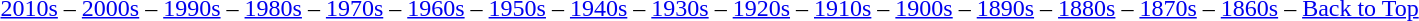<table class="toccolours" align="left">
<tr>
<td><br><a href='#'>2010s</a> – <a href='#'>2000s</a> – <a href='#'>1990s</a> – <a href='#'>1980s</a> – <a href='#'>1970s</a> – <a href='#'>1960s</a> – <a href='#'>1950s</a> – <a href='#'>1940s</a> – <a href='#'>1930s</a> – <a href='#'>1920s</a> – <a href='#'>1910s</a> – <a href='#'>1900s</a> – <a href='#'>1890s</a> – <a href='#'>1880s</a> – <a href='#'>1870s</a> – <a href='#'>1860s</a> – <a href='#'>Back to Top</a></td>
</tr>
</table>
